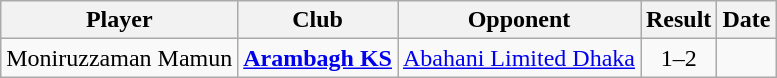<table class="wikitable">
<tr>
<th>Player</th>
<th>Club</th>
<th>Opponent</th>
<th style="text-align:center">Result</th>
<th>Date</th>
</tr>
<tr>
<td> Moniruzzaman Mamun</td>
<td><strong><a href='#'>Arambagh KS</a></strong></td>
<td><a href='#'>Abahani Limited Dhaka</a></td>
<td align="center">1–2</td>
<td></td>
</tr>
</table>
